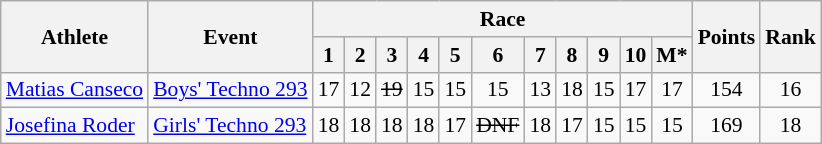<table class="wikitable" style="font-size:90%;">
<tr>
<th rowspan=2>Athlete</th>
<th rowspan=2>Event</th>
<th colspan=11>Race</th>
<th rowspan=2>Points</th>
<th rowspan=2>Rank</th>
</tr>
<tr>
<th>1</th>
<th>2</th>
<th>3</th>
<th>4</th>
<th>5</th>
<th>6</th>
<th>7</th>
<th>8</th>
<th>9</th>
<th>10</th>
<th>M*</th>
</tr>
<tr>
<td><a href='#'>Matias Canseco</a></td>
<td><a href='#'>Boys' Techno 293</a></td>
<td align=center>17</td>
<td align=center>12</td>
<td align=center><s>19</s></td>
<td align=center>15</td>
<td align=center>15</td>
<td align=center>15</td>
<td align=center>13</td>
<td align=center>18</td>
<td align=center>15</td>
<td align=center>17</td>
<td align=center>17</td>
<td align=center>154</td>
<td align=center>16</td>
</tr>
<tr>
<td><a href='#'>Josefina Roder</a></td>
<td><a href='#'>Girls' Techno 293</a></td>
<td align=center>18</td>
<td align=center>18</td>
<td align=center>18</td>
<td align=center>18</td>
<td align=center>17</td>
<td align=center><s>DNF</s></td>
<td align=center>18</td>
<td align=center>17</td>
<td align=center>15</td>
<td align=center>15</td>
<td align=center>15</td>
<td align=center>169</td>
<td align=center>18</td>
</tr>
</table>
